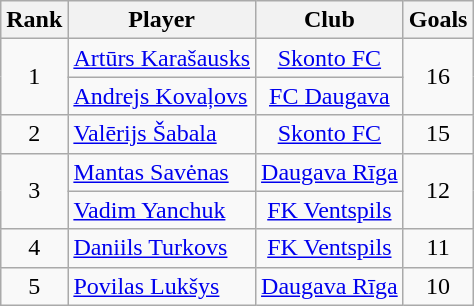<table class="wikitable" style="text-align:center">
<tr>
<th>Rank</th>
<th>Player</th>
<th>Club</th>
<th>Goals</th>
</tr>
<tr>
<td rowspan=2>1</td>
<td align="left"> <a href='#'>Artūrs Karašausks</a></td>
<td><a href='#'>Skonto FC</a></td>
<td rowspan=2>16</td>
</tr>
<tr>
<td align="left"> <a href='#'>Andrejs Kovaļovs</a></td>
<td><a href='#'>FC Daugava</a></td>
</tr>
<tr>
<td>2</td>
<td align="left"> <a href='#'>Valērijs Šabala</a></td>
<td><a href='#'>Skonto FC</a></td>
<td>15</td>
</tr>
<tr>
<td rowspan="2">3</td>
<td align="left"> <a href='#'>Mantas Savėnas</a></td>
<td><a href='#'>Daugava Rīga</a></td>
<td rowspan="2">12</td>
</tr>
<tr>
<td align="left"> <a href='#'>Vadim Yanchuk</a></td>
<td><a href='#'>FK Ventspils</a></td>
</tr>
<tr>
<td>4</td>
<td align="left"> <a href='#'>Daniils Turkovs</a></td>
<td><a href='#'>FK Ventspils</a></td>
<td>11</td>
</tr>
<tr>
<td>5</td>
<td align="left"> <a href='#'>Povilas Lukšys</a></td>
<td><a href='#'>Daugava Rīga</a></td>
<td>10</td>
</tr>
</table>
